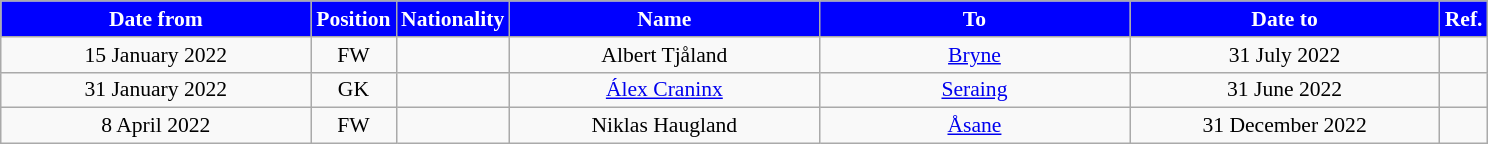<table class="wikitable" style="text-align:center; font-size:90%; ">
<tr>
<th style="background:#00f; color:white; width:200px;">Date from</th>
<th style="background:#00f; color:white; width:50px;">Position</th>
<th style="background:#00f; color:white; width:50px;">Nationality</th>
<th style="background:#00f; color:white; width:200px;">Name</th>
<th style="background:#00f; color:white; width:200px;">To</th>
<th style="background:#00f; color:white; width:200px;">Date to</th>
<th style="background:#00f; color:white; width:25px;">Ref.</th>
</tr>
<tr>
<td>15 January 2022</td>
<td>FW</td>
<td></td>
<td>Albert Tjåland</td>
<td><a href='#'>Bryne</a></td>
<td>31 July 2022</td>
<td></td>
</tr>
<tr>
<td>31 January 2022</td>
<td>GK</td>
<td></td>
<td><a href='#'>Álex Craninx</a></td>
<td><a href='#'>Seraing</a></td>
<td>31 June 2022</td>
<td></td>
</tr>
<tr>
<td>8 April 2022</td>
<td>FW</td>
<td></td>
<td>Niklas Haugland</td>
<td><a href='#'>Åsane</a></td>
<td>31 December 2022</td>
<td></td>
</tr>
</table>
